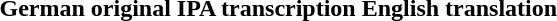<table>
<tr>
<th>German original</th>
<th>IPA transcription</th>
<th>English translation</th>
</tr>
<tr style="vertical-align:top; white-space:nowrap;">
<td></td>
<td></td>
<td></td>
</tr>
</table>
